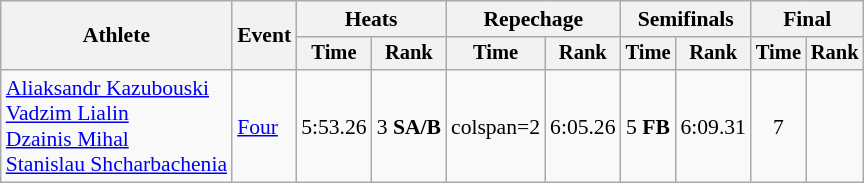<table class="wikitable" style="font-size:90%">
<tr>
<th rowspan="2">Athlete</th>
<th rowspan="2">Event</th>
<th colspan="2">Heats</th>
<th colspan="2">Repechage</th>
<th colspan="2">Semifinals</th>
<th colspan="2">Final</th>
</tr>
<tr style="font-size:95%">
<th>Time</th>
<th>Rank</th>
<th>Time</th>
<th>Rank</th>
<th>Time</th>
<th>Rank</th>
<th>Time</th>
<th>Rank</th>
</tr>
<tr align=center>
<td align=left><a href='#'>Aliaksandr Kazubouski</a><br><a href='#'>Vadzim Lialin</a><br><a href='#'>Dzainis Mihal</a><br><a href='#'>Stanislau Shcharbachenia</a></td>
<td align=left><a href='#'>Four</a></td>
<td>5:53.26</td>
<td>3 <strong>SA/B</strong></td>
<td>colspan=2 </td>
<td>6:05.26</td>
<td>5 <strong>FB</strong></td>
<td>6:09.31</td>
<td>7</td>
</tr>
</table>
